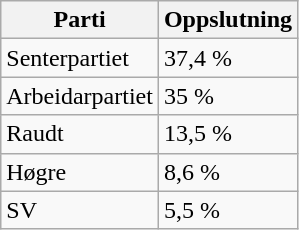<table class="wikitable">
<tr>
<th>Parti</th>
<th>Oppslutning</th>
</tr>
<tr>
<td>Senterpartiet</td>
<td>37,4 %</td>
</tr>
<tr>
<td>Arbeidarpartiet</td>
<td>35 %</td>
</tr>
<tr>
<td>Raudt</td>
<td>13,5 %</td>
</tr>
<tr>
<td>Høgre</td>
<td>8,6 %</td>
</tr>
<tr>
<td>SV</td>
<td>5,5 %</td>
</tr>
</table>
